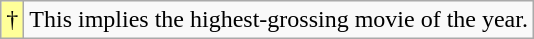<table class="wikitable">
<tr>
<td style="background-color:#FFFF99">†</td>
<td>This implies the highest-grossing movie of the year.</td>
</tr>
</table>
